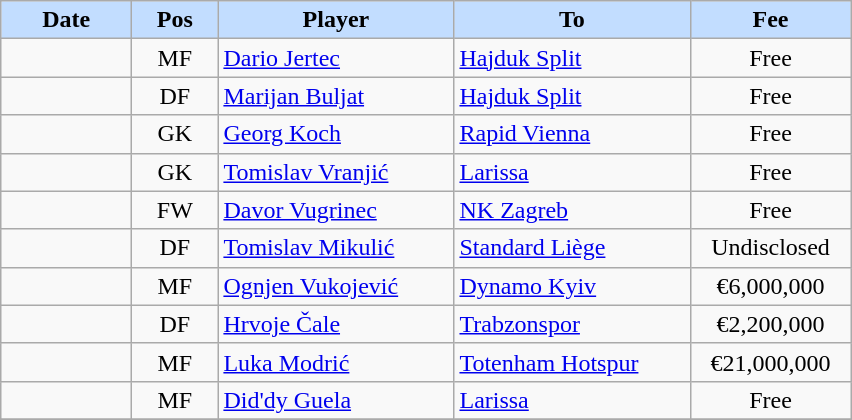<table class="wikitable sortable">
<tr>
<th style="background:#C2DDFF" width=80>Date</th>
<th style="background:#C2DDFF" width=50>Pos</th>
<th style="background:#C2DDFF" width=150>Player</th>
<th style="background:#C2DDFF" width=150>To</th>
<th style="background:#C2DDFF" width=100>Fee</th>
</tr>
<tr>
<td align="center"></td>
<td align="center">MF</td>
<td> <a href='#'>Dario Jertec</a></td>
<td> <a href='#'>Hajduk Split</a></td>
<td align="center">Free</td>
</tr>
<tr>
<td align="center"></td>
<td align="center">DF</td>
<td> <a href='#'>Marijan Buljat</a></td>
<td> <a href='#'>Hajduk Split</a></td>
<td align="center">Free</td>
</tr>
<tr>
<td align="center"></td>
<td align="center">GK</td>
<td> <a href='#'>Georg Koch</a></td>
<td> <a href='#'>Rapid Vienna</a></td>
<td align="center">Free</td>
</tr>
<tr>
<td align="center"></td>
<td align="center">GK</td>
<td> <a href='#'>Tomislav Vranjić</a></td>
<td> <a href='#'>Larissa</a></td>
<td align="center">Free</td>
</tr>
<tr>
<td align="center"></td>
<td align="center">FW</td>
<td> <a href='#'>Davor Vugrinec</a></td>
<td> <a href='#'>NK Zagreb</a></td>
<td align="center">Free</td>
</tr>
<tr>
<td align="center"></td>
<td align="center">DF</td>
<td> <a href='#'>Tomislav Mikulić</a></td>
<td> <a href='#'>Standard Liège</a></td>
<td align="center">Undisclosed</td>
</tr>
<tr>
<td align="center"></td>
<td align="center">MF</td>
<td> <a href='#'>Ognjen Vukojević</a></td>
<td> <a href='#'>Dynamo Kyiv</a></td>
<td align="center">€6,000,000</td>
</tr>
<tr>
<td align="center"></td>
<td align="center">DF</td>
<td> <a href='#'>Hrvoje Čale</a></td>
<td> <a href='#'>Trabzonspor</a></td>
<td align="center">€2,200,000</td>
</tr>
<tr>
<td align="center"></td>
<td align="center">MF</td>
<td> <a href='#'>Luka Modrić</a></td>
<td> <a href='#'>Totenham Hotspur</a></td>
<td align="center">€21,000,000</td>
</tr>
<tr>
<td align="center"></td>
<td align="center">MF</td>
<td> <a href='#'>Did'dy Guela</a></td>
<td> <a href='#'>Larissa</a></td>
<td align="center">Free</td>
</tr>
<tr>
</tr>
</table>
